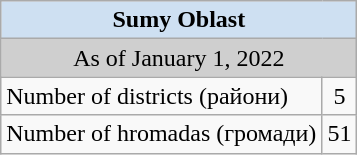<table class="wikitable">
<tr>
<td colspan="2" style="background:#CEE0F2; color:black; text-align:center;"><strong>Sumy Oblast</strong></td>
</tr>
<tr>
<td colspan="2" style="background:#CFCFCF; color:black; text-align:center;">As of January 1, 2022</td>
</tr>
<tr>
<td>Number of districts (райони)</td>
<td align="center">5</td>
</tr>
<tr>
<td>Number of hromadas (громади)</td>
<td align="center">51</td>
</tr>
</table>
